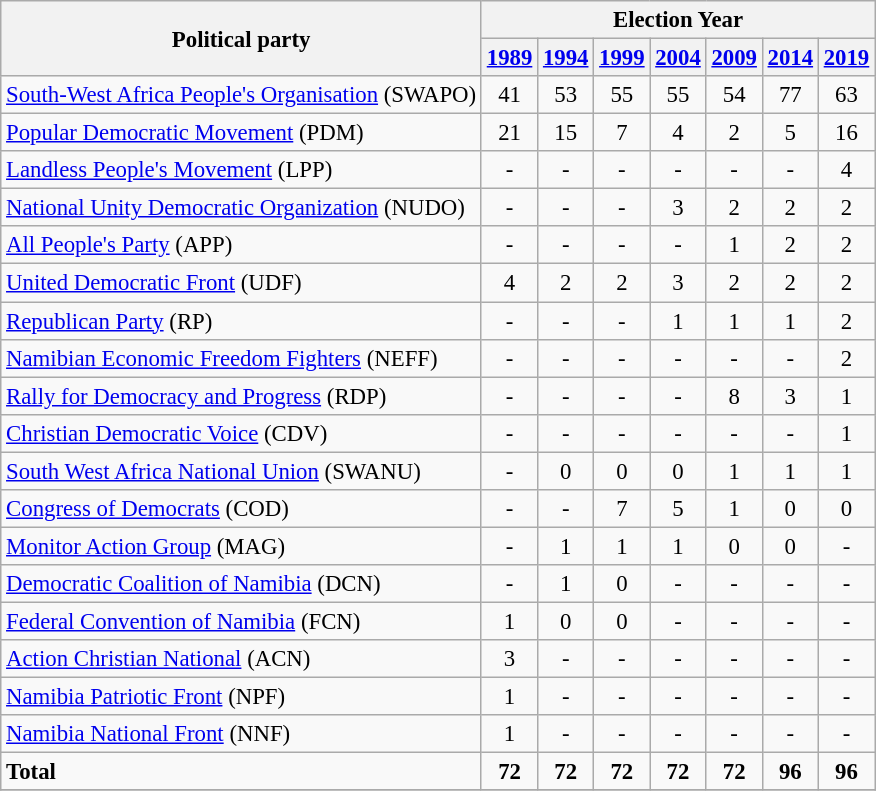<table class="wikitable" style="font-size: 95%;">
<tr>
<th scope="col" rowspan="2">Political party</th>
<th scope="col" colspan="8">Election Year</th>
</tr>
<tr>
<th scope="col"><a href='#'>1989</a></th>
<th scope="col"><a href='#'>1994</a></th>
<th scope="col"><a href='#'>1999</a></th>
<th scope="col"><a href='#'>2004</a></th>
<th scope="col"><a href='#'>2009</a></th>
<th scope="col"><a href='#'>2014</a></th>
<th scope="col"><a href='#'>2019</a></th>
</tr>
<tr>
<td align="left"><a href='#'>South-West Africa People's Organisation</a> (SWAPO)</td>
<td align="center">41</td>
<td align="center">53</td>
<td align="center">55</td>
<td align="center">55</td>
<td align="center">54</td>
<td align="center">77</td>
<td align="center">63</td>
</tr>
<tr>
<td align="left"><a href='#'>Popular Democratic Movement</a> (PDM)</td>
<td align="center">21</td>
<td align="center">15</td>
<td align="center">7</td>
<td align="center">4</td>
<td align="center">2</td>
<td align="center">5</td>
<td align="center">16</td>
</tr>
<tr>
<td align="left"><a href='#'>Landless People's Movement</a> (LPP)</td>
<td align="center">-</td>
<td align="center">-</td>
<td align="center">-</td>
<td align="center">-</td>
<td align="center">-</td>
<td align="center">-</td>
<td align="center">4</td>
</tr>
<tr>
<td align="left"><a href='#'>National Unity Democratic Organization</a> (NUDO)</td>
<td align="center">-</td>
<td align="center">-</td>
<td align="center">-</td>
<td align="center">3</td>
<td align="center">2</td>
<td align="center">2</td>
<td align="center">2</td>
</tr>
<tr>
<td align="left"><a href='#'>All People's Party</a> (APP)</td>
<td align="center">-</td>
<td align="center">-</td>
<td align="center">-</td>
<td align="center">-</td>
<td align="center">1</td>
<td align="center">2</td>
<td align="center">2</td>
</tr>
<tr>
<td align="left"><a href='#'>United Democratic Front</a> (UDF)</td>
<td align="center">4</td>
<td align="center">2</td>
<td align="center">2</td>
<td align="center">3</td>
<td align="center">2</td>
<td align="center">2</td>
<td align="center">2</td>
</tr>
<tr>
<td align="left"><a href='#'>Republican Party</a> (RP)</td>
<td align="center">-</td>
<td align="center">-</td>
<td align="center">-</td>
<td align="center">1</td>
<td align="center">1</td>
<td align="center">1</td>
<td align="center">2</td>
</tr>
<tr>
<td align="left"><a href='#'>Namibian Economic Freedom Fighters</a> (NEFF)</td>
<td align="center">-</td>
<td align="center">-</td>
<td align="center">-</td>
<td align="center">-</td>
<td align="center">-</td>
<td align="center">-</td>
<td align="center">2</td>
</tr>
<tr>
<td align="left"><a href='#'>Rally for Democracy and Progress</a> (RDP)</td>
<td align="center">-</td>
<td align="center">-</td>
<td align="center">-</td>
<td align="center">-</td>
<td align="center">8</td>
<td align="center">3</td>
<td align="center">1</td>
</tr>
<tr>
<td align="left"><a href='#'>Christian Democratic Voice</a> (CDV)</td>
<td align="center">-</td>
<td align="center">-</td>
<td align="center">-</td>
<td align="center">-</td>
<td align="center">-</td>
<td align="center">-</td>
<td align="center">1</td>
</tr>
<tr>
<td align="left"><a href='#'>South West Africa National Union</a> (SWANU)</td>
<td align="center">-</td>
<td align="center">0</td>
<td align="center">0</td>
<td align="center">0</td>
<td align="center">1</td>
<td align="center">1</td>
<td align="center">1</td>
</tr>
<tr>
<td align="left"><a href='#'>Congress of Democrats</a> (COD)</td>
<td align="center">-</td>
<td align="center">-</td>
<td align="center">7</td>
<td align="center">5</td>
<td align="center">1</td>
<td align="center">0</td>
<td align="center">0</td>
</tr>
<tr>
<td align="left"><a href='#'>Monitor Action Group</a> (MAG)</td>
<td align="center">-</td>
<td align="center">1</td>
<td align="center">1</td>
<td align="center">1</td>
<td align="center">0</td>
<td align="center">0</td>
<td align="center">-</td>
</tr>
<tr>
<td align="left"><a href='#'>Democratic Coalition of Namibia</a> (DCN)</td>
<td align="center">-</td>
<td align="center">1</td>
<td align="center">0</td>
<td align="center">-</td>
<td align="center">-</td>
<td align="center">-</td>
<td align="center">-</td>
</tr>
<tr>
<td align="left"><a href='#'>Federal Convention of Namibia</a> (FCN)</td>
<td align="center">1</td>
<td align="center">0</td>
<td align="center">0</td>
<td align="center">-</td>
<td align="center">-</td>
<td align="center">-</td>
<td align="center">-</td>
</tr>
<tr>
<td align="left"><a href='#'>Action Christian National</a> (ACN)</td>
<td align="center">3</td>
<td align="center">-</td>
<td align="center">-</td>
<td align="center">-</td>
<td align="center">-</td>
<td align="center">-</td>
<td align="center">-</td>
</tr>
<tr>
<td align="left"><a href='#'>Namibia Patriotic Front</a> (NPF)</td>
<td align="center">1</td>
<td align="center">-</td>
<td align="center">-</td>
<td align="center">-</td>
<td align="center">-</td>
<td align="center">-</td>
<td align="center">-</td>
</tr>
<tr>
<td align="left"><a href='#'>Namibia National Front</a> (NNF)</td>
<td align="center">1</td>
<td align="center">-</td>
<td align="center">-</td>
<td align="center">-</td>
<td align="center">-</td>
<td align="center">-</td>
<td align="center">-</td>
</tr>
<tr>
<td align="left"><strong>Total</strong></td>
<td align="center"><strong>72</strong></td>
<td align="center"><strong>72</strong></td>
<td align="center"><strong>72</strong></td>
<td align="center"><strong>72</strong></td>
<td align="center"><strong>72</strong></td>
<td align="center"><strong>96</strong></td>
<td align="center"><strong>96</strong></td>
</tr>
<tr>
</tr>
</table>
